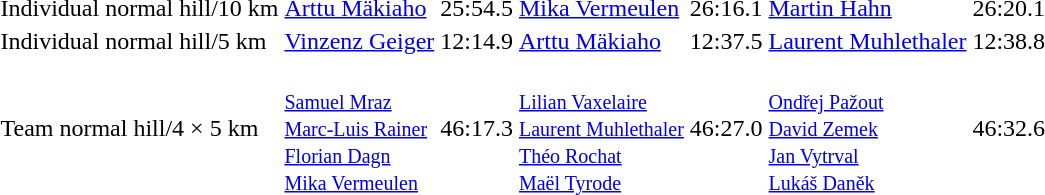<table>
<tr>
<td>Individual normal hill/10 km</td>
<td><a href='#'>Arttu Mäkiaho</a><br></td>
<td>25:54.5</td>
<td><a href='#'>Mika Vermeulen</a><br></td>
<td>26:16.1</td>
<td><a href='#'>Martin Hahn</a><br></td>
<td>26:20.1</td>
</tr>
<tr>
<td>Individual normal hill/5 km</td>
<td><a href='#'>Vinzenz Geiger</a><br></td>
<td>12:14.9</td>
<td><a href='#'>Arttu Mäkiaho</a><br></td>
<td>12:37.5</td>
<td><a href='#'>Laurent Muhlethaler</a><br></td>
<td>12:38.8</td>
</tr>
<tr>
<td>Team normal hill/4 × 5 km</td>
<td><br><small><a href='#'>Samuel Mraz</a><br><a href='#'>Marc-Luis Rainer</a><br><a href='#'>Florian Dagn</a><br><a href='#'>Mika Vermeulen</a></small></td>
<td>46:17.3</td>
<td><br><small><a href='#'>Lilian Vaxelaire</a><br><a href='#'>Laurent Muhlethaler</a><br><a href='#'>Théo Rochat</a><br><a href='#'>Maël Tyrode</a></small></td>
<td>46:27.0</td>
<td><br><small><a href='#'>Ondřej Pažout</a><br><a href='#'>David Zemek</a><br><a href='#'>Jan Vytrval</a><br><a href='#'>Lukáš Daněk</a></small></td>
<td>46:32.6</td>
</tr>
<tr>
</tr>
</table>
